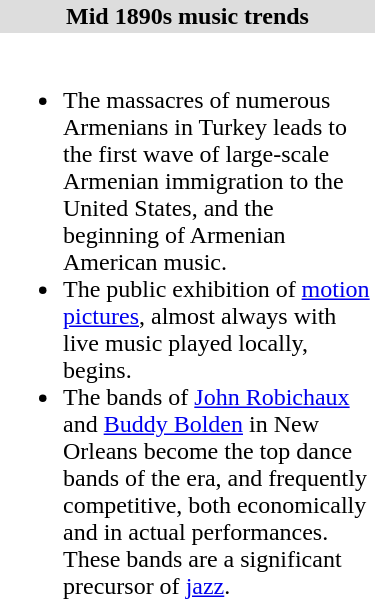<table align="right" border="0" cellpadding="2" width=250 cellspacing="0" style="margin-left:0.5em;" class="toccolours">
<tr>
<th style="background:#ddd;">Mid 1890s music trends</th>
</tr>
<tr>
<td><br><ul><li>The massacres of numerous Armenians in Turkey leads to the first wave of large-scale Armenian immigration to the United States, and the beginning of Armenian American music.</li><li>The public exhibition of <a href='#'>motion pictures</a>, almost always with live music played locally, begins.</li><li>The bands of <a href='#'>John Robichaux</a> and <a href='#'>Buddy Bolden</a> in New Orleans become the top dance bands of the era, and frequently competitive, both economically and in actual performances. These bands are a significant precursor of <a href='#'>jazz</a>.</li></ul></td>
</tr>
</table>
